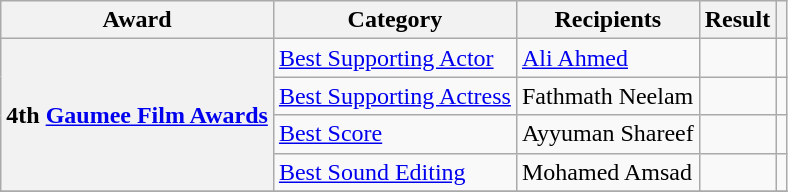<table class="wikitable plainrowheaders sortable">
<tr>
<th scope="col">Award</th>
<th scope="col">Category</th>
<th scope="col">Recipients</th>
<th scope="col">Result</th>
<th scope="col" class="unsortable"></th>
</tr>
<tr>
<th scope="row" rowspan="4">4th <a href='#'>Gaumee Film Awards</a></th>
<td><a href='#'>Best Supporting Actor</a></td>
<td><a href='#'>Ali Ahmed</a></td>
<td></td>
<td style="text-align:center;"></td>
</tr>
<tr>
<td><a href='#'>Best Supporting Actress</a></td>
<td>Fathmath Neelam</td>
<td></td>
<td style="text-align:center;"></td>
</tr>
<tr>
<td><a href='#'>Best Score</a></td>
<td>Ayyuman Shareef</td>
<td></td>
<td style="text-align:center;"></td>
</tr>
<tr>
<td><a href='#'>Best Sound Editing</a></td>
<td>Mohamed Amsad</td>
<td></td>
<td style="text-align:center;"></td>
</tr>
<tr>
</tr>
</table>
